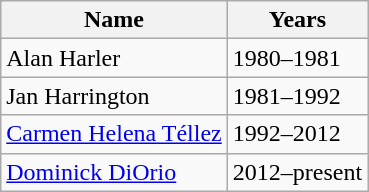<table align="center" | bgcolor="#CCCCCC" | class="wikitable">
<tr>
<th>Name</th>
<th>Years</th>
</tr>
<tr>
<td>Alan Harler</td>
<td>1980–1981</td>
</tr>
<tr>
<td>Jan Harrington</td>
<td>1981–1992</td>
</tr>
<tr>
<td><a href='#'>Carmen Helena Téllez</a></td>
<td>1992–2012</td>
</tr>
<tr>
<td><a href='#'>Dominick DiOrio</a></td>
<td>2012–present</td>
</tr>
</table>
